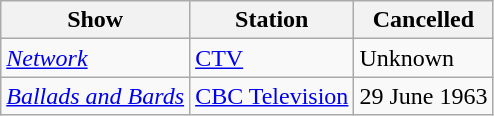<table class="wikitable">
<tr>
<th>Show</th>
<th>Station</th>
<th>Cancelled</th>
</tr>
<tr>
<td><em><a href='#'>Network</a></em></td>
<td><a href='#'>CTV</a></td>
<td>Unknown</td>
</tr>
<tr>
<td><em><a href='#'>Ballads and Bards</a></em></td>
<td><a href='#'>CBC Television</a></td>
<td>29 June 1963</td>
</tr>
</table>
